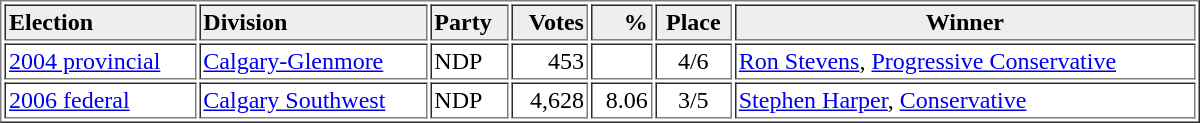<table style="width:800px;" border="1" cellspacing="2" cellpadding="2">
<tr style="background:#eee;">
<th style="text-align:left;">Election</th>
<th style="text-align:left;">Division</th>
<th style="text-align:left;">Party</th>
<th style="text-align:right;">Votes</th>
<th style="text-align:right;">%</th>
<th style="text-align:center;">Place</th>
<th style="text-align:center;">Winner</th>
</tr>
<tr>
<td style="text-align:left;"><a href='#'>2004 provincial</a></td>
<td style="text-align:left;"><a href='#'>Calgary-Glenmore</a></td>
<td style="text-align:left;">NDP</td>
<td style="text-align:right;">453</td>
<td style="text-align:right;"></td>
<td style="text-align:center;">4/6</td>
<td style="text-align:left;"><a href='#'>Ron Stevens</a>, <a href='#'>Progressive Conservative</a></td>
</tr>
<tr>
<td style="text-align:left;"><a href='#'>2006 federal</a></td>
<td style="text-align:left;"><a href='#'>Calgary Southwest</a></td>
<td style="text-align:left;">NDP</td>
<td style="text-align:right;">4,628</td>
<td style="text-align:right;">8.06</td>
<td style="text-align:center;">3/5</td>
<td style="text-align:left;"><a href='#'>Stephen Harper</a>, <a href='#'>Conservative</a></td>
</tr>
</table>
